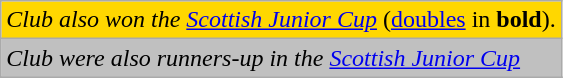<table class="wikitable" style="text-align: left;">
<tr>
<td bgcolor=gold><em>Club also won the <a href='#'>Scottish Junior Cup</a></em> (<a href='#'>doubles</a> in <strong>bold</strong>).</td>
</tr>
<tr>
<td bgcolor=silver><em>Club were also runners-up in the <a href='#'>Scottish Junior Cup</a></em></td>
</tr>
<tr>
</tr>
</table>
